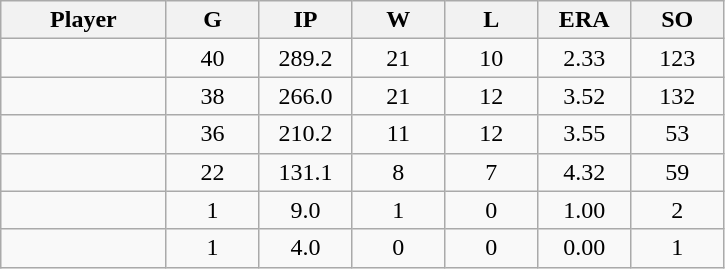<table class="wikitable sortable">
<tr>
<th bgcolor="#DDDDFF" width="16%">Player</th>
<th bgcolor="#DDDDFF" width="9%">G</th>
<th bgcolor="#DDDDFF" width="9%">IP</th>
<th bgcolor="#DDDDFF" width="9%">W</th>
<th bgcolor="#DDDDFF" width="9%">L</th>
<th bgcolor="#DDDDFF" width="9%">ERA</th>
<th bgcolor="#DDDDFF" width="9%">SO</th>
</tr>
<tr align="center">
<td></td>
<td>40</td>
<td>289.2</td>
<td>21</td>
<td>10</td>
<td>2.33</td>
<td>123</td>
</tr>
<tr align="center">
<td></td>
<td>38</td>
<td>266.0</td>
<td>21</td>
<td>12</td>
<td>3.52</td>
<td>132</td>
</tr>
<tr align="center">
<td></td>
<td>36</td>
<td>210.2</td>
<td>11</td>
<td>12</td>
<td>3.55</td>
<td>53</td>
</tr>
<tr align="center">
<td></td>
<td>22</td>
<td>131.1</td>
<td>8</td>
<td>7</td>
<td>4.32</td>
<td>59</td>
</tr>
<tr align="center">
<td></td>
<td>1</td>
<td>9.0</td>
<td>1</td>
<td>0</td>
<td>1.00</td>
<td>2</td>
</tr>
<tr align="center">
<td></td>
<td>1</td>
<td>4.0</td>
<td>0</td>
<td>0</td>
<td>0.00</td>
<td>1</td>
</tr>
</table>
